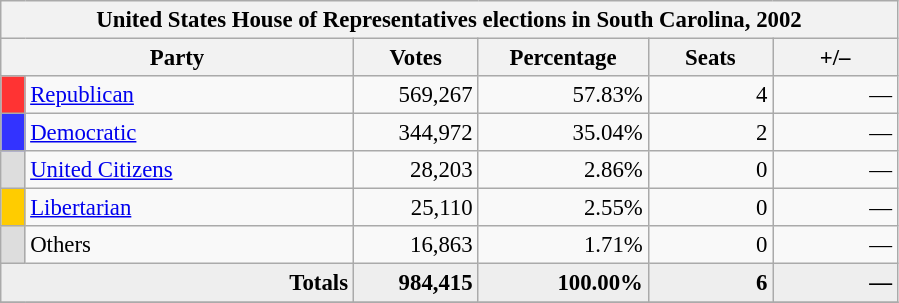<table class="wikitable" style="font-size: 95%;">
<tr>
<th colspan="6">United States House of Representatives elections in South Carolina, 2002</th>
</tr>
<tr>
<th colspan=2 style="width: 15em">Party</th>
<th style="width: 5em">Votes</th>
<th style="width: 7em">Percentage</th>
<th style="width: 5em">Seats</th>
<th style="width: 5em">+/–</th>
</tr>
<tr>
<th style="background-color:#FF3333; width: 3px"></th>
<td style="width: 130px"><a href='#'>Republican</a></td>
<td align="right">569,267</td>
<td align="right">57.83%</td>
<td align="right">4</td>
<td align="right">—</td>
</tr>
<tr>
<th style="background-color:#3333FF; width: 3px"></th>
<td style="width: 130px"><a href='#'>Democratic</a></td>
<td align="right">344,972</td>
<td align="right">35.04%</td>
<td align="right">2</td>
<td align="right">—</td>
</tr>
<tr>
<th style="background-color:#DDDDDD; width: 3px"></th>
<td style="width: 130px"><a href='#'>United Citizens</a></td>
<td align="right">28,203</td>
<td align="right">2.86%</td>
<td align="right">0</td>
<td align="right">—</td>
</tr>
<tr>
<th style="background-color:#FFCC00; width: 3px"></th>
<td style="width: 130px"><a href='#'>Libertarian</a></td>
<td align="right">25,110</td>
<td align="right">2.55%</td>
<td align="right">0</td>
<td align="right">—</td>
</tr>
<tr>
<th style="background-color:#DDDDDD; width: 3px"></th>
<td style="width: 130px">Others</td>
<td align="right">16,863</td>
<td align="right">1.71%</td>
<td align="right">0</td>
<td align="right">—</td>
</tr>
<tr bgcolor="#EEEEEE">
<td colspan="2" align="right"><strong>Totals</strong></td>
<td align="right"><strong>984,415</strong></td>
<td align="right"><strong>100.00%</strong></td>
<td align="right"><strong>6</strong></td>
<td align="right"><strong>—</strong></td>
</tr>
<tr bgcolor="#EEEEEE">
</tr>
</table>
